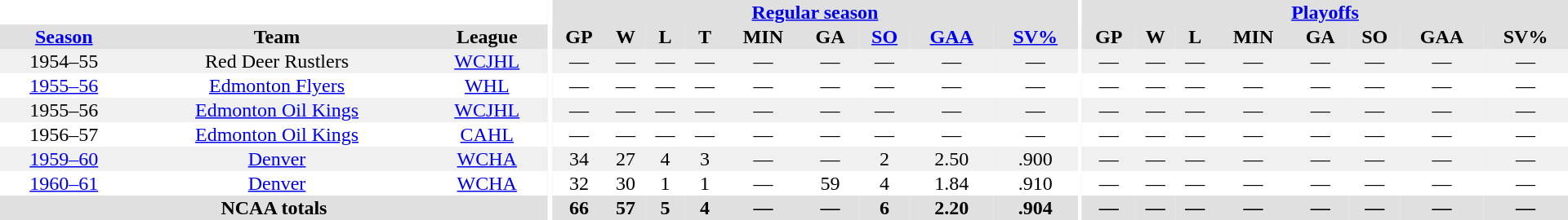<table border="0" cellpadding="1" cellspacing="0" style="text-align:center; width:80em">
<tr bgcolor="#e0e0e0">
<th colspan="3" bgcolor="#ffffff"></th>
<th rowspan="99" bgcolor="#ffffff"></th>
<th colspan="9"><a href='#'>Regular season</a></th>
<th rowspan="99" bgcolor="#ffffff"></th>
<th colspan="8"><a href='#'>Playoffs</a></th>
</tr>
<tr bgcolor="#e0e0e0">
<th><a href='#'>Season</a></th>
<th>Team</th>
<th>League</th>
<th>GP</th>
<th>W</th>
<th>L</th>
<th>T</th>
<th>MIN</th>
<th>GA</th>
<th><a href='#'>SO</a></th>
<th><a href='#'>GAA</a></th>
<th><a href='#'>SV%</a></th>
<th>GP</th>
<th>W</th>
<th>L</th>
<th>MIN</th>
<th>GA</th>
<th>SO</th>
<th>GAA</th>
<th>SV%</th>
</tr>
<tr bgcolor="f0f0f0">
<td>1954–55</td>
<td>Red Deer Rustlers</td>
<td><a href='#'>WCJHL</a></td>
<td>—</td>
<td>—</td>
<td>—</td>
<td>—</td>
<td>—</td>
<td>—</td>
<td>—</td>
<td>—</td>
<td>—</td>
<td>—</td>
<td>—</td>
<td>—</td>
<td>—</td>
<td>—</td>
<td>—</td>
<td>—</td>
<td>—</td>
</tr>
<tr>
<td><a href='#'>1955–56</a></td>
<td><a href='#'>Edmonton Flyers</a></td>
<td><a href='#'>WHL</a></td>
<td>—</td>
<td>—</td>
<td>—</td>
<td>—</td>
<td>—</td>
<td>—</td>
<td>—</td>
<td>—</td>
<td>—</td>
<td>—</td>
<td>—</td>
<td>—</td>
<td>—</td>
<td>—</td>
<td>—</td>
<td>—</td>
<td>—</td>
</tr>
<tr bgcolor="f0f0f0">
<td>1955–56</td>
<td><a href='#'>Edmonton Oil Kings</a></td>
<td><a href='#'>WCJHL</a></td>
<td>—</td>
<td>—</td>
<td>—</td>
<td>—</td>
<td>—</td>
<td>—</td>
<td>—</td>
<td>—</td>
<td>—</td>
<td>—</td>
<td>—</td>
<td>—</td>
<td>—</td>
<td>—</td>
<td>—</td>
<td>—</td>
<td>—</td>
</tr>
<tr>
<td>1956–57</td>
<td><a href='#'>Edmonton Oil Kings</a></td>
<td><a href='#'>CAHL</a></td>
<td>—</td>
<td>—</td>
<td>—</td>
<td>—</td>
<td>—</td>
<td>—</td>
<td>—</td>
<td>—</td>
<td>—</td>
<td>—</td>
<td>—</td>
<td>—</td>
<td>—</td>
<td>—</td>
<td>—</td>
<td>—</td>
<td>—</td>
</tr>
<tr bgcolor="f0f0f0">
<td><a href='#'>1959–60</a></td>
<td><a href='#'>Denver</a></td>
<td><a href='#'>WCHA</a></td>
<td>34</td>
<td>27</td>
<td>4</td>
<td>3</td>
<td>—</td>
<td>—</td>
<td>2</td>
<td>2.50</td>
<td>.900</td>
<td>—</td>
<td>—</td>
<td>—</td>
<td>—</td>
<td>—</td>
<td>—</td>
<td>—</td>
<td>—</td>
</tr>
<tr>
<td><a href='#'>1960–61</a></td>
<td><a href='#'>Denver</a></td>
<td><a href='#'>WCHA</a></td>
<td>32</td>
<td>30</td>
<td>1</td>
<td>1</td>
<td>—</td>
<td>59</td>
<td>4</td>
<td>1.84</td>
<td>.910</td>
<td>—</td>
<td>—</td>
<td>—</td>
<td>—</td>
<td>—</td>
<td>—</td>
<td>—</td>
<td>—</td>
</tr>
<tr bgcolor="#e0e0e0">
<th colspan="3">NCAA totals</th>
<th>66</th>
<th>57</th>
<th>5</th>
<th>4</th>
<th>—</th>
<th>—</th>
<th>6</th>
<th>2.20</th>
<th>.904</th>
<th>—</th>
<th>—</th>
<th>—</th>
<th>—</th>
<th>—</th>
<th>—</th>
<th>—</th>
<th>—</th>
</tr>
</table>
